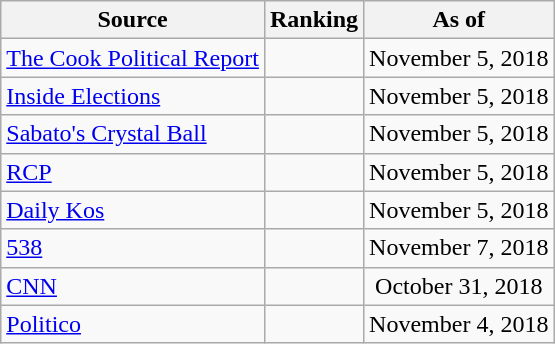<table class="wikitable" style="text-align:center">
<tr>
<th>Source</th>
<th>Ranking</th>
<th>As of</th>
</tr>
<tr>
<td align=left><a href='#'>The Cook Political Report</a></td>
<td></td>
<td>November 5, 2018</td>
</tr>
<tr>
<td align=left><a href='#'>Inside Elections</a></td>
<td></td>
<td>November 5, 2018</td>
</tr>
<tr>
<td align=left><a href='#'>Sabato's Crystal Ball</a></td>
<td></td>
<td>November 5, 2018</td>
</tr>
<tr>
<td align="left"><a href='#'>RCP</a></td>
<td></td>
<td>November 5, 2018</td>
</tr>
<tr>
<td align="left"><a href='#'>Daily Kos</a></td>
<td></td>
<td>November 5, 2018</td>
</tr>
<tr>
<td align="left"><a href='#'>538</a></td>
<td></td>
<td>November 7, 2018</td>
</tr>
<tr>
<td align="left"><a href='#'>CNN</a></td>
<td></td>
<td>October 31, 2018</td>
</tr>
<tr>
<td align="left"><a href='#'>Politico</a></td>
<td></td>
<td>November 4, 2018</td>
</tr>
</table>
